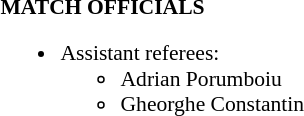<table width=100% style="font-size: 90%">
<tr>
<td width=50% valign=top><br><strong>MATCH OFFICIALS</strong><ul><li>Assistant referees:<ul><li> Adrian Porumboiu</li><li> Gheorghe Constantin</li></ul></li></ul></td>
</tr>
</table>
